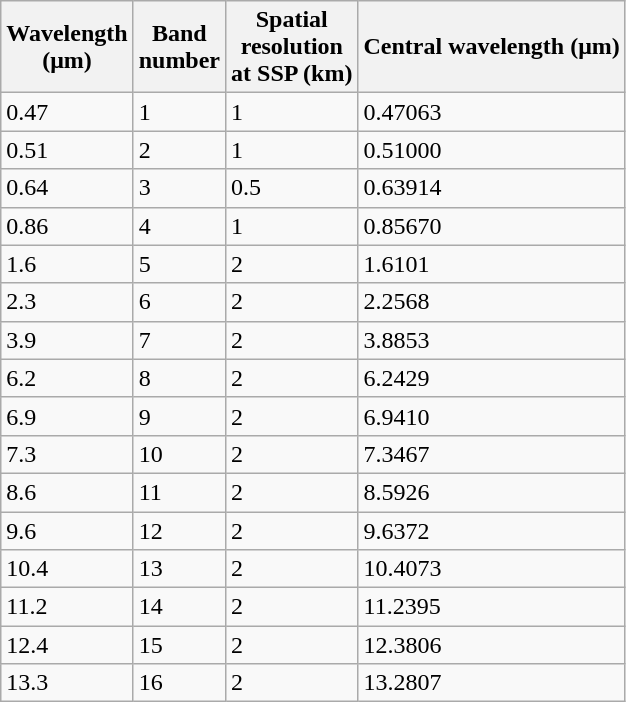<table class="wikitable">
<tr>
<th>Wavelength<br>(μm)</th>
<th>Band<br>number</th>
<th>Spatial<br>resolution<br>at SSP (km)</th>
<th>Central wavelength (μm)</th>
</tr>
<tr>
<td>0.47</td>
<td>1</td>
<td>1</td>
<td>0.47063</td>
</tr>
<tr>
<td>0.51</td>
<td>2</td>
<td>1</td>
<td>0.51000</td>
</tr>
<tr>
<td>0.64</td>
<td>3</td>
<td>0.5</td>
<td>0.63914</td>
</tr>
<tr>
<td>0.86</td>
<td>4</td>
<td>1</td>
<td>0.85670</td>
</tr>
<tr>
<td>1.6</td>
<td>5</td>
<td>2</td>
<td>1.6101</td>
</tr>
<tr>
<td>2.3</td>
<td>6</td>
<td>2</td>
<td>2.2568</td>
</tr>
<tr>
<td>3.9</td>
<td>7</td>
<td>2</td>
<td>3.8853</td>
</tr>
<tr>
<td>6.2</td>
<td>8</td>
<td>2</td>
<td>6.2429</td>
</tr>
<tr>
<td>6.9</td>
<td>9</td>
<td>2</td>
<td>6.9410</td>
</tr>
<tr>
<td>7.3</td>
<td>10</td>
<td>2</td>
<td>7.3467</td>
</tr>
<tr>
<td>8.6</td>
<td>11</td>
<td>2</td>
<td>8.5926</td>
</tr>
<tr>
<td>9.6</td>
<td>12</td>
<td>2</td>
<td>9.6372</td>
</tr>
<tr>
<td>10.4</td>
<td>13</td>
<td>2</td>
<td>10.4073</td>
</tr>
<tr>
<td>11.2</td>
<td>14</td>
<td>2</td>
<td>11.2395</td>
</tr>
<tr>
<td>12.4</td>
<td>15</td>
<td>2</td>
<td>12.3806</td>
</tr>
<tr>
<td>13.3</td>
<td>16</td>
<td>2</td>
<td>13.2807</td>
</tr>
</table>
